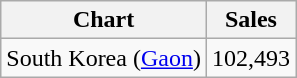<table class="wikitable">
<tr>
<th>Chart</th>
<th>Sales</th>
</tr>
<tr>
<td>South Korea (<a href='#'>Gaon</a>)</td>
<td align="center">102,493</td>
</tr>
</table>
